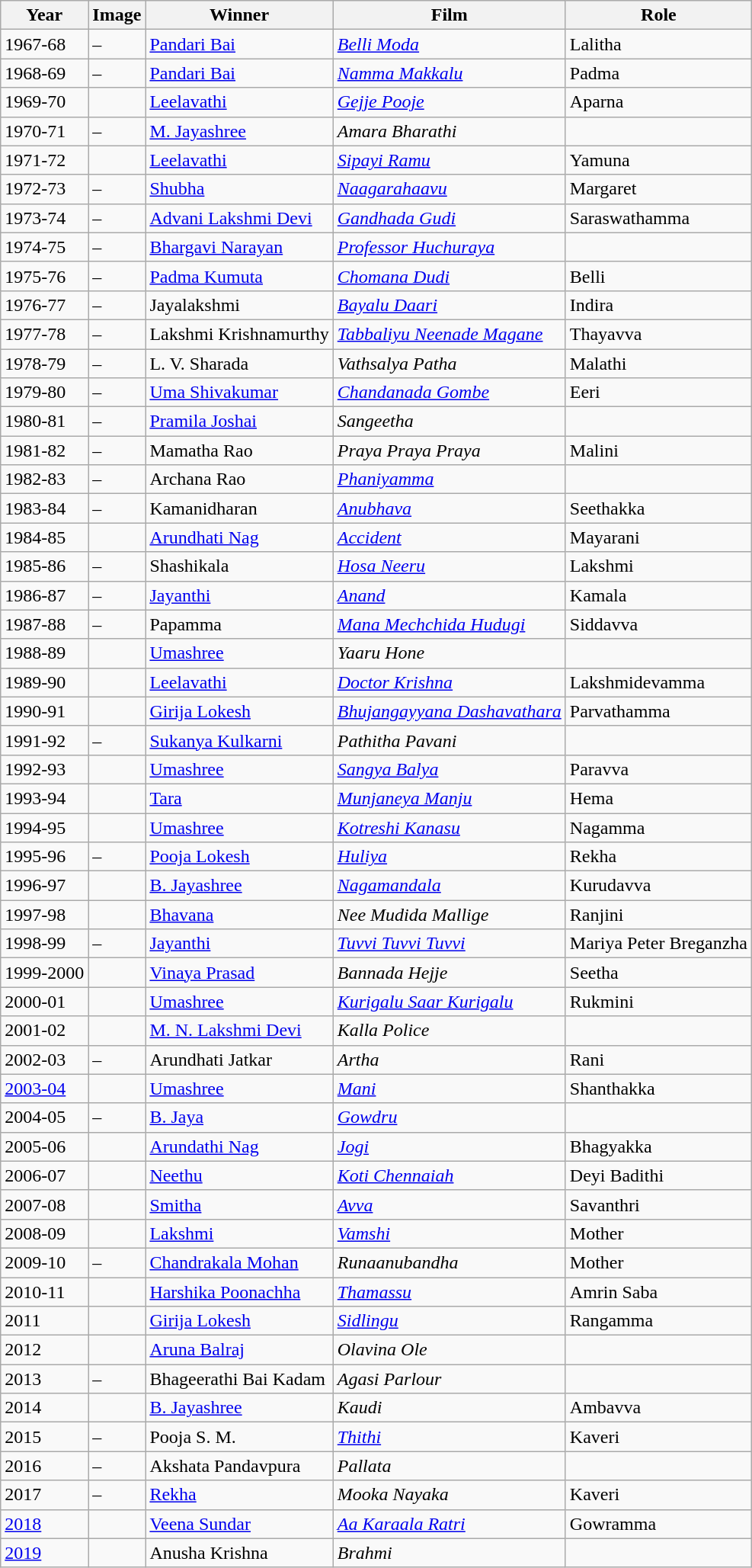<table class="wikitable sortable">
<tr>
<th>Year</th>
<th>Image</th>
<th>Winner</th>
<th>Film</th>
<th>Role</th>
</tr>
<tr>
<td>1967-68</td>
<td>–</td>
<td><a href='#'>Pandari Bai</a></td>
<td><em><a href='#'>Belli Moda</a></em></td>
<td>Lalitha</td>
</tr>
<tr>
<td>1968-69</td>
<td>–</td>
<td><a href='#'>Pandari Bai</a></td>
<td><em><a href='#'>Namma Makkalu</a></em></td>
<td>Padma</td>
</tr>
<tr>
<td>1969-70</td>
<td></td>
<td><a href='#'>Leelavathi</a></td>
<td><em><a href='#'>Gejje Pooje</a></em></td>
<td>Aparna</td>
</tr>
<tr>
<td>1970-71</td>
<td>–</td>
<td><a href='#'>M. Jayashree</a></td>
<td><em>Amara Bharathi</em></td>
<td></td>
</tr>
<tr>
<td>1971-72</td>
<td></td>
<td><a href='#'>Leelavathi</a></td>
<td><em><a href='#'>Sipayi Ramu</a></em></td>
<td>Yamuna</td>
</tr>
<tr>
<td>1972-73</td>
<td>–</td>
<td><a href='#'>Shubha</a></td>
<td><em><a href='#'>Naagarahaavu</a></em></td>
<td>Margaret</td>
</tr>
<tr>
<td>1973-74</td>
<td>–</td>
<td><a href='#'>Advani Lakshmi Devi</a></td>
<td><em><a href='#'>Gandhada Gudi</a></em></td>
<td>Saraswathamma</td>
</tr>
<tr>
<td>1974-75</td>
<td>–</td>
<td><a href='#'>Bhargavi Narayan</a></td>
<td><em><a href='#'>Professor Huchuraya</a></em></td>
<td></td>
</tr>
<tr>
<td>1975-76</td>
<td>–</td>
<td><a href='#'>Padma Kumuta</a></td>
<td><em><a href='#'>Chomana Dudi</a></em></td>
<td>Belli</td>
</tr>
<tr>
<td>1976-77</td>
<td>–</td>
<td>Jayalakshmi</td>
<td><em><a href='#'>Bayalu Daari</a></em></td>
<td>Indira</td>
</tr>
<tr>
<td>1977-78</td>
<td>–</td>
<td>Lakshmi Krishnamurthy</td>
<td><em><a href='#'>Tabbaliyu Neenade Magane</a></em></td>
<td>Thayavva</td>
</tr>
<tr>
<td>1978-79</td>
<td>–</td>
<td>L. V. Sharada</td>
<td><em>Vathsalya Patha</em></td>
<td>Malathi</td>
</tr>
<tr>
<td>1979-80</td>
<td>–</td>
<td><a href='#'>Uma Shivakumar</a></td>
<td><em><a href='#'>Chandanada Gombe</a></em></td>
<td>Eeri</td>
</tr>
<tr>
<td>1980-81</td>
<td>–</td>
<td><a href='#'>Pramila Joshai</a></td>
<td><em>Sangeetha</em></td>
<td></td>
</tr>
<tr>
<td>1981-82</td>
<td>–</td>
<td>Mamatha Rao</td>
<td><em>Praya Praya Praya</em></td>
<td>Malini</td>
</tr>
<tr>
<td>1982-83</td>
<td>–</td>
<td>Archana Rao</td>
<td><em><a href='#'>Phaniyamma</a></em></td>
<td></td>
</tr>
<tr>
<td>1983-84</td>
<td>–</td>
<td>Kamanidharan</td>
<td><em><a href='#'>Anubhava</a></em></td>
<td>Seethakka</td>
</tr>
<tr>
<td>1984-85</td>
<td></td>
<td><a href='#'>Arundhati Nag</a></td>
<td><em><a href='#'>Accident</a></em></td>
<td>Mayarani</td>
</tr>
<tr>
<td>1985-86</td>
<td>–</td>
<td>Shashikala</td>
<td><em><a href='#'>Hosa Neeru</a></em></td>
<td>Lakshmi</td>
</tr>
<tr>
<td>1986-87</td>
<td>–</td>
<td><a href='#'>Jayanthi</a></td>
<td><em><a href='#'>Anand</a></em></td>
<td>Kamala</td>
</tr>
<tr>
<td>1987-88</td>
<td>–</td>
<td>Papamma</td>
<td><em><a href='#'>Mana Mechchida Hudugi</a></em></td>
<td>Siddavva</td>
</tr>
<tr>
<td>1988-89</td>
<td></td>
<td><a href='#'>Umashree</a></td>
<td><em>Yaaru Hone</em></td>
<td></td>
</tr>
<tr>
<td>1989-90</td>
<td></td>
<td><a href='#'>Leelavathi</a></td>
<td><em><a href='#'>Doctor Krishna</a></em></td>
<td>Lakshmidevamma</td>
</tr>
<tr>
<td>1990-91</td>
<td></td>
<td><a href='#'>Girija Lokesh</a></td>
<td><em><a href='#'>Bhujangayyana Dashavathara</a></em></td>
<td>Parvathamma</td>
</tr>
<tr>
<td>1991-92</td>
<td>–</td>
<td><a href='#'>Sukanya Kulkarni</a></td>
<td><em>Pathitha Pavani</em></td>
<td></td>
</tr>
<tr>
<td>1992-93</td>
<td></td>
<td><a href='#'>Umashree</a></td>
<td><em><a href='#'>Sangya Balya</a></em></td>
<td>Paravva</td>
</tr>
<tr>
<td>1993-94</td>
<td></td>
<td><a href='#'>Tara</a></td>
<td><em><a href='#'>Munjaneya Manju</a></em></td>
<td>Hema</td>
</tr>
<tr>
<td>1994-95</td>
<td></td>
<td><a href='#'>Umashree</a></td>
<td><em><a href='#'>Kotreshi Kanasu</a></em></td>
<td>Nagamma</td>
</tr>
<tr>
<td>1995-96</td>
<td>–</td>
<td><a href='#'>Pooja Lokesh</a></td>
<td><em><a href='#'>Huliya</a></em></td>
<td>Rekha</td>
</tr>
<tr>
<td>1996-97</td>
<td></td>
<td><a href='#'>B. Jayashree</a></td>
<td><em><a href='#'>Nagamandala</a></em></td>
<td>Kurudavva</td>
</tr>
<tr>
<td>1997-98</td>
<td></td>
<td><a href='#'>Bhavana</a></td>
<td><em>Nee Mudida Mallige</em></td>
<td>Ranjini</td>
</tr>
<tr>
<td>1998-99</td>
<td>–</td>
<td><a href='#'>Jayanthi</a></td>
<td><em><a href='#'>Tuvvi Tuvvi Tuvvi</a></em></td>
<td>Mariya Peter Breganzha</td>
</tr>
<tr>
<td>1999-2000</td>
<td></td>
<td><a href='#'>Vinaya Prasad</a></td>
<td><em>Bannada Hejje</em></td>
<td>Seetha</td>
</tr>
<tr>
<td>2000-01</td>
<td></td>
<td><a href='#'>Umashree</a></td>
<td><em><a href='#'>Kurigalu Saar Kurigalu</a></em></td>
<td>Rukmini</td>
</tr>
<tr>
<td>2001-02</td>
<td></td>
<td><a href='#'>M. N. Lakshmi Devi</a></td>
<td><em>Kalla Police</em></td>
<td></td>
</tr>
<tr>
<td>2002-03</td>
<td>–</td>
<td>Arundhati Jatkar</td>
<td><em>Artha</em></td>
<td>Rani</td>
</tr>
<tr>
<td><a href='#'>2003-04</a></td>
<td></td>
<td><a href='#'>Umashree</a></td>
<td><em><a href='#'>Mani</a></em></td>
<td>Shanthakka</td>
</tr>
<tr>
<td>2004-05</td>
<td>–</td>
<td><a href='#'>B. Jaya</a></td>
<td><em><a href='#'>Gowdru</a></em></td>
<td></td>
</tr>
<tr>
<td>2005-06</td>
<td></td>
<td><a href='#'>Arundathi Nag</a></td>
<td><em><a href='#'>Jogi</a></em></td>
<td>Bhagyakka</td>
</tr>
<tr>
<td>2006-07</td>
<td></td>
<td><a href='#'>Neethu</a></td>
<td><em><a href='#'>Koti Chennaiah</a></em></td>
<td>Deyi Badithi</td>
</tr>
<tr>
<td>2007-08</td>
<td></td>
<td><a href='#'>Smitha</a></td>
<td><em><a href='#'>Avva</a></em></td>
<td>Savanthri</td>
</tr>
<tr>
<td>2008-09</td>
<td></td>
<td><a href='#'>Lakshmi</a></td>
<td><em><a href='#'>Vamshi</a></em></td>
<td>Mother</td>
</tr>
<tr>
<td>2009-10</td>
<td>–</td>
<td><a href='#'>Chandrakala Mohan</a></td>
<td><em>Runaanubandha</em></td>
<td>Mother</td>
</tr>
<tr>
<td>2010-11</td>
<td></td>
<td><a href='#'>Harshika Poonachha</a></td>
<td><em><a href='#'>Thamassu</a></em></td>
<td>Amrin Saba</td>
</tr>
<tr>
<td>2011</td>
<td></td>
<td><a href='#'>Girija Lokesh</a></td>
<td><em><a href='#'>Sidlingu</a></em></td>
<td>Rangamma</td>
</tr>
<tr>
<td>2012</td>
<td></td>
<td><a href='#'>Aruna Balraj</a></td>
<td><em>Olavina Ole</em></td>
<td></td>
</tr>
<tr>
<td>2013</td>
<td>–</td>
<td>Bhageerathi Bai Kadam</td>
<td><em>Agasi Parlour</em></td>
<td></td>
</tr>
<tr>
<td>2014</td>
<td></td>
<td><a href='#'>B. Jayashree</a></td>
<td><em>Kaudi</em></td>
<td>Ambavva</td>
</tr>
<tr>
<td>2015</td>
<td>–</td>
<td>Pooja S. M.</td>
<td><em><a href='#'>Thithi</a></em></td>
<td>Kaveri</td>
</tr>
<tr>
<td>2016</td>
<td>–</td>
<td>Akshata Pandavpura</td>
<td><em>Pallata</em></td>
<td></td>
</tr>
<tr>
<td>2017</td>
<td>–</td>
<td><a href='#'>Rekha</a></td>
<td><em>Mooka Nayaka</em></td>
<td>Kaveri</td>
</tr>
<tr>
<td><a href='#'>2018</a></td>
<td></td>
<td><a href='#'>Veena Sundar</a></td>
<td><em><a href='#'>Aa Karaala Ratri</a></em></td>
<td>Gowramma</td>
</tr>
<tr>
<td><a href='#'>2019</a></td>
<td></td>
<td>Anusha Krishna</td>
<td><em>Brahmi</em></td>
<td></td>
</tr>
</table>
